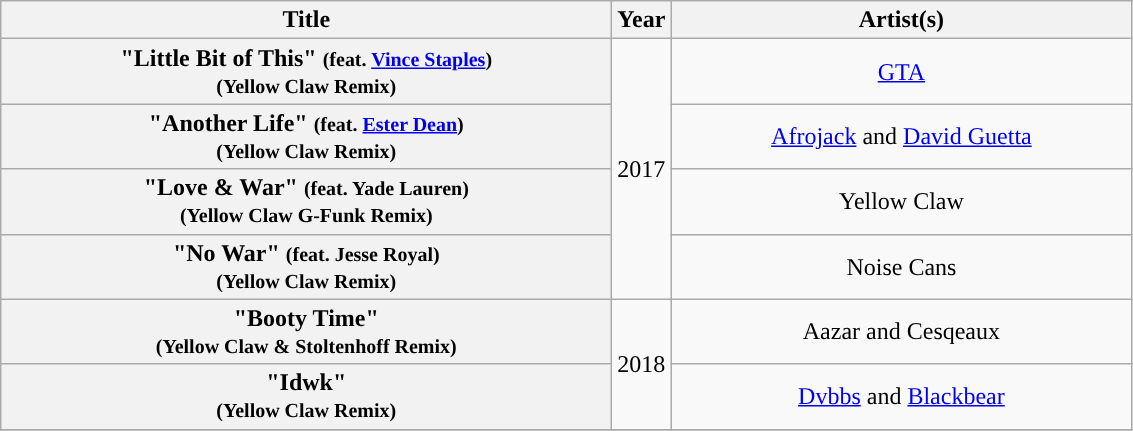<table class="wikitable plainrowheaders" style="text-align:center;">
<tr>
<th scope="col" style="width:400px;">Title</th>
<th scope="col">Year</th>
<th scope="col" style="width:300px;">Artist(s)</th>
</tr>
<tr>
<th scope="row">"Little Bit of This" <small>(feat. <a href='#'>Vince Staples</a>)</small><br><small>(Yellow Claw Remix)</small></th>
<td rowspan="4">2017</td>
<td><a href='#'>GTA</a></td>
</tr>
<tr>
<th scope="row">"Another Life" <small>(feat. <a href='#'>Ester Dean</a>)</small><br><small>(Yellow Claw Remix)</small></th>
<td><a href='#'>Afrojack</a> and <a href='#'>David Guetta</a></td>
</tr>
<tr>
<th scope="row">"Love & War" <small>(feat. Yade Lauren)</small><br><small>(Yellow Claw G-Funk Remix)</small></th>
<td>Yellow Claw</td>
</tr>
<tr>
<th scope="row">"No War" <small>(feat. Jesse Royal)</small><br><small>(Yellow Claw Remix)</small></th>
<td>Noise Cans</td>
</tr>
<tr>
<th scope="row">"Booty Time" <br><small>(Yellow Claw & Stoltenhoff Remix)</small></th>
<td rowspan="2">2018</td>
<td>Aazar and Cesqeaux</td>
</tr>
<tr>
<th scope="row">"Idwk" <br><small>(Yellow Claw Remix)</small></th>
<td><a href='#'>Dvbbs</a> and <a href='#'>Blackbear</a></td>
</tr>
<tr>
</tr>
</table>
